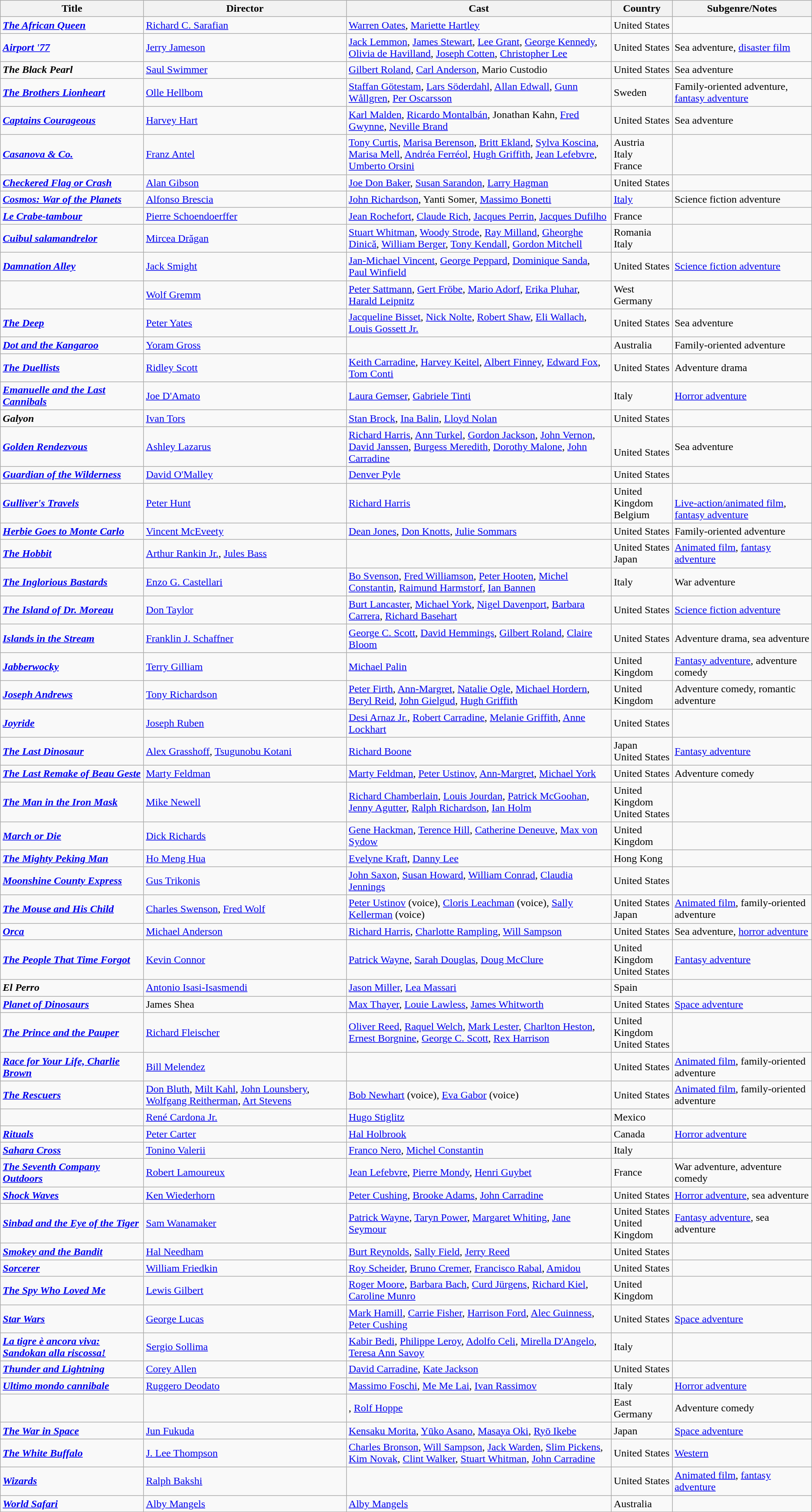<table class="wikitable">
<tr>
<th>Title</th>
<th>Director</th>
<th style="width: 400px;">Cast</th>
<th>Country</th>
<th>Subgenre/Notes</th>
</tr>
<tr>
<td><strong><em><a href='#'>The African Queen</a></em></strong></td>
<td><a href='#'>Richard C. Sarafian</a></td>
<td><a href='#'>Warren Oates</a>, <a href='#'>Mariette Hartley</a></td>
<td>United States</td>
<td></td>
</tr>
<tr>
<td><strong><em><a href='#'>Airport '77</a></em></strong></td>
<td><a href='#'>Jerry Jameson</a></td>
<td><a href='#'>Jack Lemmon</a>, <a href='#'>James Stewart</a>, <a href='#'>Lee Grant</a>, <a href='#'>George Kennedy</a>, <a href='#'>Olivia de Havilland</a>, <a href='#'>Joseph Cotten</a>, <a href='#'>Christopher Lee</a></td>
<td>United States</td>
<td>Sea adventure, <a href='#'>disaster film</a></td>
</tr>
<tr>
<td><strong><em>The Black Pearl</em></strong></td>
<td><a href='#'>Saul Swimmer</a></td>
<td><a href='#'>Gilbert Roland</a>, <a href='#'>Carl Anderson</a>, Mario Custodio</td>
<td>United States</td>
<td>Sea adventure</td>
</tr>
<tr>
<td><strong><em><a href='#'>The Brothers Lionheart</a></em></strong></td>
<td><a href='#'>Olle Hellbom</a></td>
<td><a href='#'>Staffan Götestam</a>, <a href='#'>Lars Söderdahl</a>, <a href='#'>Allan Edwall</a>, <a href='#'>Gunn Wållgren</a>, <a href='#'>Per Oscarsson</a></td>
<td>Sweden</td>
<td>Family-oriented adventure, <a href='#'>fantasy adventure</a></td>
</tr>
<tr>
<td><strong><em><a href='#'>Captains Courageous</a></em></strong></td>
<td><a href='#'>Harvey Hart</a></td>
<td><a href='#'>Karl Malden</a>, <a href='#'>Ricardo Montalbán</a>, Jonathan Kahn, <a href='#'>Fred Gwynne</a>, <a href='#'>Neville Brand</a></td>
<td>United States</td>
<td>Sea adventure</td>
</tr>
<tr>
<td><strong><em><a href='#'>Casanova & Co.</a></em></strong></td>
<td><a href='#'>Franz Antel</a></td>
<td><a href='#'>Tony Curtis</a>, <a href='#'>Marisa Berenson</a>, <a href='#'>Britt Ekland</a>, <a href='#'>Sylva Koscina</a>, <a href='#'>Marisa Mell</a>, <a href='#'>Andréa Ferréol</a>, <a href='#'>Hugh Griffith</a>, <a href='#'>Jean Lefebvre</a>, <a href='#'>Umberto Orsini</a></td>
<td>Austria<br>Italy<br>France</td>
<td></td>
</tr>
<tr>
<td><strong><em><a href='#'>Checkered Flag or Crash</a></em></strong></td>
<td><a href='#'>Alan Gibson</a></td>
<td><a href='#'>Joe Don Baker</a>, <a href='#'>Susan Sarandon</a>, <a href='#'>Larry Hagman</a></td>
<td>United States</td>
<td></td>
</tr>
<tr>
<td><strong><em><a href='#'>Cosmos: War of the Planets</a></em></strong></td>
<td><a href='#'>Alfonso Brescia</a></td>
<td><a href='#'>John Richardson</a>, Yanti Somer, <a href='#'>Massimo Bonetti</a></td>
<td><a href='#'>Italy</a></td>
<td>Science fiction adventure</td>
</tr>
<tr>
<td><strong><em><a href='#'>Le Crabe-tambour</a></em></strong></td>
<td><a href='#'>Pierre Schoendoerffer</a></td>
<td><a href='#'>Jean Rochefort</a>, <a href='#'>Claude Rich</a>, <a href='#'>Jacques Perrin</a>, <a href='#'>Jacques Dufilho</a></td>
<td>France</td>
<td></td>
</tr>
<tr>
<td><strong><em><a href='#'>Cuibul salamandrelor</a></em></strong></td>
<td><a href='#'>Mircea Drăgan</a></td>
<td><a href='#'>Stuart Whitman</a>, <a href='#'>Woody Strode</a>, <a href='#'>Ray Milland</a>, <a href='#'>Gheorghe Dinică</a>, <a href='#'>William Berger</a>, <a href='#'>Tony Kendall</a>, <a href='#'>Gordon Mitchell</a></td>
<td>Romania<br>Italy</td>
<td></td>
</tr>
<tr>
<td><strong><em><a href='#'>Damnation Alley</a></em></strong></td>
<td><a href='#'>Jack Smight</a></td>
<td><a href='#'>Jan-Michael Vincent</a>, <a href='#'>George Peppard</a>, <a href='#'>Dominique Sanda</a>, <a href='#'>Paul Winfield</a></td>
<td>United States</td>
<td><a href='#'>Science fiction adventure</a></td>
</tr>
<tr>
<td><strong><em></em></strong></td>
<td><a href='#'>Wolf Gremm</a></td>
<td><a href='#'>Peter Sattmann</a>, <a href='#'>Gert Fröbe</a>, <a href='#'>Mario Adorf</a>, <a href='#'>Erika Pluhar</a>, <a href='#'>Harald Leipnitz</a></td>
<td>West Germany</td>
<td></td>
</tr>
<tr>
<td><strong><em><a href='#'>The Deep</a></em></strong></td>
<td><a href='#'>Peter Yates</a></td>
<td><a href='#'>Jacqueline Bisset</a>, <a href='#'>Nick Nolte</a>, <a href='#'>Robert Shaw</a>, <a href='#'>Eli Wallach</a>, <a href='#'>Louis Gossett Jr.</a></td>
<td>United States</td>
<td>Sea adventure</td>
</tr>
<tr>
<td><strong><em><a href='#'>Dot and the Kangaroo</a></em></strong></td>
<td><a href='#'>Yoram Gross</a></td>
<td></td>
<td>Australia</td>
<td>Family-oriented adventure</td>
</tr>
<tr>
<td><strong><em><a href='#'>The Duellists</a></em></strong></td>
<td><a href='#'>Ridley Scott</a></td>
<td><a href='#'>Keith Carradine</a>, <a href='#'>Harvey Keitel</a>, <a href='#'>Albert Finney</a>, <a href='#'>Edward Fox</a>, <a href='#'>Tom Conti</a></td>
<td>United States</td>
<td>Adventure drama</td>
</tr>
<tr>
<td><strong><em><a href='#'>Emanuelle and the Last Cannibals</a></em></strong></td>
<td><a href='#'>Joe D'Amato</a></td>
<td><a href='#'>Laura Gemser</a>, <a href='#'>Gabriele Tinti</a></td>
<td>Italy</td>
<td><a href='#'>Horror adventure</a></td>
</tr>
<tr>
<td><strong><em>Galyon</em></strong></td>
<td><a href='#'>Ivan Tors</a></td>
<td><a href='#'>Stan Brock</a>, <a href='#'>Ina Balin</a>, <a href='#'>Lloyd Nolan</a></td>
<td>United States</td>
<td></td>
</tr>
<tr>
<td><strong><em><a href='#'>Golden Rendezvous</a></em></strong></td>
<td><a href='#'>Ashley Lazarus</a></td>
<td><a href='#'>Richard Harris</a>, <a href='#'>Ann Turkel</a>, <a href='#'>Gordon Jackson</a>, <a href='#'>John Vernon</a>, <a href='#'>David Janssen</a>, <a href='#'>Burgess Meredith</a>, <a href='#'>Dorothy Malone</a>, <a href='#'>John Carradine</a></td>
<td><br>United States</td>
<td>Sea adventure</td>
</tr>
<tr>
<td><strong><em><a href='#'>Guardian of the Wilderness</a></em></strong></td>
<td><a href='#'>David O'Malley</a></td>
<td><a href='#'>Denver Pyle</a></td>
<td>United States</td>
<td></td>
</tr>
<tr>
<td><strong><em><a href='#'>Gulliver's Travels</a></em></strong></td>
<td><a href='#'>Peter Hunt</a></td>
<td><a href='#'>Richard Harris</a></td>
<td>United Kingdom<br>Belgium</td>
<td><br><a href='#'>Live-action/animated film</a>, <a href='#'>fantasy adventure</a></td>
</tr>
<tr>
<td><strong><em><a href='#'>Herbie Goes to Monte Carlo</a></em></strong></td>
<td><a href='#'>Vincent McEveety</a></td>
<td><a href='#'>Dean Jones</a>, <a href='#'>Don Knotts</a>, <a href='#'>Julie Sommars</a></td>
<td>United States</td>
<td>Family-oriented adventure</td>
</tr>
<tr>
<td><strong><em><a href='#'>The Hobbit</a></em></strong></td>
<td><a href='#'>Arthur Rankin Jr.</a>, <a href='#'>Jules Bass</a></td>
<td></td>
<td>United States<br>Japan</td>
<td><a href='#'>Animated film</a>, <a href='#'>fantasy adventure</a></td>
</tr>
<tr>
<td><strong><em><a href='#'>The Inglorious Bastards</a></em></strong></td>
<td><a href='#'>Enzo G. Castellari</a></td>
<td><a href='#'>Bo Svenson</a>, <a href='#'>Fred Williamson</a>, <a href='#'>Peter Hooten</a>, <a href='#'>Michel Constantin</a>, <a href='#'>Raimund Harmstorf</a>, <a href='#'>Ian Bannen</a></td>
<td>Italy</td>
<td>War adventure</td>
</tr>
<tr>
<td><strong><em><a href='#'>The Island of Dr. Moreau</a></em></strong></td>
<td><a href='#'>Don Taylor</a></td>
<td><a href='#'>Burt Lancaster</a>, <a href='#'>Michael York</a>, <a href='#'>Nigel Davenport</a>, <a href='#'>Barbara Carrera</a>, <a href='#'>Richard Basehart</a></td>
<td>United States</td>
<td><a href='#'>Science fiction adventure</a></td>
</tr>
<tr>
<td><strong><em><a href='#'>Islands in the Stream</a></em></strong></td>
<td><a href='#'>Franklin J. Schaffner</a></td>
<td><a href='#'>George C. Scott</a>, <a href='#'>David Hemmings</a>, <a href='#'>Gilbert Roland</a>, <a href='#'>Claire Bloom</a></td>
<td>United States</td>
<td>Adventure drama, sea adventure</td>
</tr>
<tr>
<td><strong><em><a href='#'>Jabberwocky</a></em></strong></td>
<td><a href='#'>Terry Gilliam</a></td>
<td><a href='#'>Michael Palin</a></td>
<td>United Kingdom</td>
<td><a href='#'>Fantasy adventure</a>, adventure comedy</td>
</tr>
<tr>
<td><strong><em><a href='#'>Joseph Andrews</a></em></strong></td>
<td><a href='#'>Tony Richardson</a></td>
<td><a href='#'>Peter Firth</a>, <a href='#'>Ann-Margret</a>, <a href='#'>Natalie Ogle</a>, <a href='#'>Michael Hordern</a>, <a href='#'>Beryl Reid</a>, <a href='#'>John Gielgud</a>, <a href='#'>Hugh Griffith</a></td>
<td>United Kingdom</td>
<td>Adventure comedy, romantic adventure</td>
</tr>
<tr>
<td><strong><em><a href='#'>Joyride</a></em></strong></td>
<td><a href='#'>Joseph Ruben</a></td>
<td><a href='#'>Desi Arnaz Jr.</a>, <a href='#'>Robert Carradine</a>, <a href='#'>Melanie Griffith</a>, <a href='#'>Anne Lockhart</a></td>
<td>United States</td>
<td></td>
</tr>
<tr>
<td><strong><em><a href='#'>The Last Dinosaur</a></em></strong></td>
<td><a href='#'>Alex Grasshoff</a>, <a href='#'>Tsugunobu Kotani</a></td>
<td><a href='#'>Richard Boone</a></td>
<td>Japan<br>United States</td>
<td><a href='#'>Fantasy adventure</a></td>
</tr>
<tr>
<td><strong><em><a href='#'>The Last Remake of Beau Geste</a></em></strong></td>
<td><a href='#'>Marty Feldman</a></td>
<td><a href='#'>Marty Feldman</a>, <a href='#'>Peter Ustinov</a>, <a href='#'>Ann-Margret</a>, <a href='#'>Michael York</a></td>
<td>United States</td>
<td>Adventure comedy</td>
</tr>
<tr>
<td><strong><em><a href='#'>The Man in the Iron Mask</a></em></strong></td>
<td><a href='#'>Mike Newell</a></td>
<td><a href='#'>Richard Chamberlain</a>, <a href='#'>Louis Jourdan</a>, <a href='#'>Patrick McGoohan</a>, <a href='#'>Jenny Agutter</a>, <a href='#'>Ralph Richardson</a>, <a href='#'>Ian Holm</a></td>
<td>United Kingdom<br>United States</td>
<td></td>
</tr>
<tr>
<td><strong><em><a href='#'>March or Die</a></em></strong></td>
<td><a href='#'>Dick Richards</a></td>
<td><a href='#'>Gene Hackman</a>, <a href='#'>Terence Hill</a>, <a href='#'>Catherine Deneuve</a>, <a href='#'>Max von Sydow</a></td>
<td>United Kingdom</td>
<td></td>
</tr>
<tr>
<td><strong><em><a href='#'>The Mighty Peking Man</a></em></strong></td>
<td><a href='#'>Ho Meng Hua</a></td>
<td><a href='#'>Evelyne Kraft</a>, <a href='#'>Danny Lee</a></td>
<td>Hong Kong</td>
<td></td>
</tr>
<tr>
<td><strong><em><a href='#'>Moonshine County Express</a></em></strong></td>
<td><a href='#'>Gus Trikonis</a></td>
<td><a href='#'>John Saxon</a>, <a href='#'>Susan Howard</a>, <a href='#'>William Conrad</a>, <a href='#'>Claudia Jennings</a></td>
<td>United States</td>
<td></td>
</tr>
<tr>
<td><strong><em><a href='#'>The Mouse and His Child</a></em></strong></td>
<td><a href='#'>Charles Swenson</a>, <a href='#'>Fred Wolf</a></td>
<td><a href='#'>Peter Ustinov</a> (voice), <a href='#'>Cloris Leachman</a> (voice), <a href='#'>Sally Kellerman</a> (voice)</td>
<td>United States<br>Japan</td>
<td><a href='#'>Animated film</a>, family-oriented adventure</td>
</tr>
<tr>
<td><strong><em><a href='#'>Orca</a></em></strong></td>
<td><a href='#'>Michael Anderson</a></td>
<td><a href='#'>Richard Harris</a>, <a href='#'>Charlotte Rampling</a>, <a href='#'>Will Sampson</a></td>
<td>United States</td>
<td>Sea adventure, <a href='#'>horror adventure</a></td>
</tr>
<tr>
<td><strong><em><a href='#'>The People That Time Forgot</a></em></strong></td>
<td><a href='#'>Kevin Connor</a></td>
<td><a href='#'>Patrick Wayne</a>, <a href='#'>Sarah Douglas</a>, <a href='#'>Doug McClure</a></td>
<td>United Kingdom<br>United States</td>
<td><a href='#'>Fantasy adventure</a></td>
</tr>
<tr>
<td><strong><em>El Perro</em></strong></td>
<td><a href='#'>Antonio Isasi-Isasmendi</a></td>
<td><a href='#'>Jason Miller</a>, <a href='#'>Lea Massari</a></td>
<td>Spain</td>
<td></td>
</tr>
<tr>
<td><strong><em><a href='#'>Planet of Dinosaurs</a></em></strong></td>
<td>James Shea</td>
<td><a href='#'>Max Thayer</a>, <a href='#'>Louie Lawless</a>, <a href='#'>James Whitworth</a></td>
<td>United States</td>
<td><a href='#'>Space adventure</a></td>
</tr>
<tr>
<td><strong><em><a href='#'>The Prince and the Pauper</a></em></strong></td>
<td><a href='#'>Richard Fleischer</a></td>
<td><a href='#'>Oliver Reed</a>, <a href='#'>Raquel Welch</a>, <a href='#'>Mark Lester</a>, <a href='#'>Charlton Heston</a>, <a href='#'>Ernest Borgnine</a>, <a href='#'>George C. Scott</a>, <a href='#'>Rex Harrison</a></td>
<td>United Kingdom<br>United States</td>
<td></td>
</tr>
<tr>
<td><strong><em><a href='#'>Race for Your Life, Charlie Brown</a></em></strong></td>
<td><a href='#'>Bill Melendez</a></td>
<td></td>
<td>United States</td>
<td><a href='#'>Animated film</a>, family-oriented adventure</td>
</tr>
<tr>
<td><strong><em><a href='#'>The Rescuers</a></em></strong></td>
<td><a href='#'>Don Bluth</a>, <a href='#'>Milt Kahl</a>, <a href='#'>John Lounsbery</a>, <a href='#'>Wolfgang Reitherman</a>, <a href='#'>Art Stevens</a></td>
<td><a href='#'>Bob Newhart</a> (voice), <a href='#'>Eva Gabor</a> (voice)</td>
<td>United States</td>
<td><a href='#'>Animated film</a>, family-oriented adventure</td>
</tr>
<tr>
<td><strong><em></em></strong></td>
<td><a href='#'>René Cardona Jr.</a></td>
<td><a href='#'>Hugo Stiglitz</a></td>
<td>Mexico</td>
<td></td>
</tr>
<tr>
<td><strong><em><a href='#'>Rituals</a></em></strong></td>
<td><a href='#'>Peter Carter</a></td>
<td><a href='#'>Hal Holbrook</a></td>
<td>Canada</td>
<td><a href='#'>Horror adventure</a></td>
</tr>
<tr>
<td><strong><em><a href='#'>Sahara Cross</a></em></strong></td>
<td><a href='#'>Tonino Valerii</a></td>
<td><a href='#'>Franco Nero</a>, <a href='#'>Michel Constantin</a></td>
<td>Italy</td>
<td></td>
</tr>
<tr>
<td><strong><em><a href='#'>The Seventh Company Outdoors</a></em></strong></td>
<td><a href='#'>Robert Lamoureux</a></td>
<td><a href='#'>Jean Lefebvre</a>, <a href='#'>Pierre Mondy</a>, <a href='#'>Henri Guybet</a></td>
<td>France</td>
<td>War adventure, adventure comedy</td>
</tr>
<tr>
<td><strong><em><a href='#'>Shock Waves</a></em></strong></td>
<td><a href='#'>Ken Wiederhorn</a></td>
<td><a href='#'>Peter Cushing</a>, <a href='#'>Brooke Adams</a>, <a href='#'>John Carradine</a></td>
<td>United States</td>
<td><a href='#'>Horror adventure</a>, sea adventure</td>
</tr>
<tr>
<td><strong><em><a href='#'>Sinbad and the Eye of the Tiger</a></em></strong></td>
<td><a href='#'>Sam Wanamaker</a></td>
<td><a href='#'>Patrick Wayne</a>, <a href='#'>Taryn Power</a>, <a href='#'>Margaret Whiting</a>, <a href='#'>Jane Seymour</a></td>
<td>United States<br>United Kingdom</td>
<td><a href='#'>Fantasy adventure</a>, sea adventure</td>
</tr>
<tr>
<td><strong><em><a href='#'>Smokey and the Bandit</a></em></strong></td>
<td><a href='#'>Hal Needham</a></td>
<td><a href='#'>Burt Reynolds</a>, <a href='#'>Sally Field</a>, <a href='#'>Jerry Reed</a></td>
<td>United States</td>
<td></td>
</tr>
<tr>
<td><strong><em><a href='#'>Sorcerer</a></em></strong></td>
<td><a href='#'>William Friedkin</a></td>
<td><a href='#'>Roy Scheider</a>, <a href='#'>Bruno Cremer</a>, <a href='#'>Francisco Rabal</a>, <a href='#'>Amidou</a></td>
<td>United States</td>
<td></td>
</tr>
<tr>
<td><strong><em><a href='#'>The Spy Who Loved Me</a></em></strong></td>
<td><a href='#'>Lewis Gilbert</a></td>
<td><a href='#'>Roger Moore</a>, <a href='#'>Barbara Bach</a>, <a href='#'>Curd Jürgens</a>, <a href='#'>Richard Kiel</a>, <a href='#'>Caroline Munro</a></td>
<td>United Kingdom</td>
<td></td>
</tr>
<tr>
<td><strong><em><a href='#'>Star Wars</a></em></strong></td>
<td><a href='#'>George Lucas</a></td>
<td><a href='#'>Mark Hamill</a>, <a href='#'>Carrie Fisher</a>, <a href='#'>Harrison Ford</a>, <a href='#'>Alec Guinness</a>, <a href='#'>Peter Cushing</a></td>
<td>United States</td>
<td><a href='#'>Space adventure</a></td>
</tr>
<tr>
<td><strong><em><a href='#'>La tigre è ancora viva: Sandokan alla riscossa!</a></em></strong></td>
<td><a href='#'>Sergio Sollima</a></td>
<td><a href='#'>Kabir Bedi</a>, <a href='#'>Philippe Leroy</a>, <a href='#'>Adolfo Celi</a>, <a href='#'>Mirella D'Angelo</a>, <a href='#'>Teresa Ann Savoy</a></td>
<td>Italy</td>
<td></td>
</tr>
<tr>
<td><strong><em><a href='#'>Thunder and Lightning</a></em></strong></td>
<td><a href='#'>Corey Allen</a></td>
<td><a href='#'>David Carradine</a>, <a href='#'>Kate Jackson</a></td>
<td>United States</td>
<td></td>
</tr>
<tr>
<td><strong><em><a href='#'>Ultimo mondo cannibale</a></em></strong></td>
<td><a href='#'>Ruggero Deodato</a></td>
<td><a href='#'>Massimo Foschi</a>, <a href='#'>Me Me Lai</a>, <a href='#'>Ivan Rassimov</a></td>
<td>Italy</td>
<td><a href='#'>Horror adventure</a></td>
</tr>
<tr>
<td><strong><em></em></strong></td>
<td></td>
<td>, <a href='#'>Rolf Hoppe</a></td>
<td>East Germany</td>
<td>Adventure comedy</td>
</tr>
<tr>
<td><strong><em><a href='#'>The War in Space</a></em></strong></td>
<td><a href='#'>Jun Fukuda</a></td>
<td><a href='#'>Kensaku Morita</a>, <a href='#'>Yūko Asano</a>, <a href='#'>Masaya Oki</a>, <a href='#'>Ryō Ikebe</a></td>
<td>Japan</td>
<td><a href='#'>Space adventure</a></td>
</tr>
<tr>
<td><strong><em><a href='#'>The White Buffalo</a></em></strong></td>
<td><a href='#'>J. Lee Thompson</a></td>
<td><a href='#'>Charles Bronson</a>, <a href='#'>Will Sampson</a>, <a href='#'>Jack Warden</a>, <a href='#'>Slim Pickens</a>, <a href='#'>Kim Novak</a>, <a href='#'>Clint Walker</a>, <a href='#'>Stuart Whitman</a>, <a href='#'>John Carradine</a></td>
<td>United States</td>
<td><a href='#'>Western</a></td>
</tr>
<tr>
<td><strong><em><a href='#'>Wizards</a></em></strong></td>
<td><a href='#'>Ralph Bakshi</a></td>
<td></td>
<td>United States</td>
<td><a href='#'>Animated film</a>, <a href='#'>fantasy adventure</a></td>
</tr>
<tr>
<td><strong><em><a href='#'>World Safari</a></em></strong></td>
<td><a href='#'>Alby Mangels</a></td>
<td><a href='#'>Alby Mangels</a></td>
<td>Australia</td>
<td></td>
</tr>
</table>
